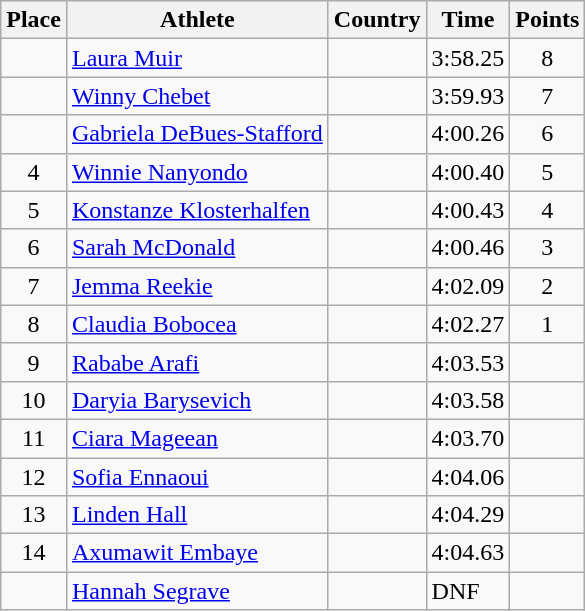<table class="wikitable">
<tr>
<th>Place</th>
<th>Athlete</th>
<th>Country</th>
<th>Time</th>
<th>Points</th>
</tr>
<tr>
<td align=center></td>
<td><a href='#'>Laura Muir</a></td>
<td></td>
<td>3:58.25</td>
<td align=center>8</td>
</tr>
<tr>
<td align=center></td>
<td><a href='#'>Winny Chebet</a></td>
<td></td>
<td>3:59.93</td>
<td align=center>7</td>
</tr>
<tr>
<td align=center></td>
<td><a href='#'>Gabriela DeBues-Stafford</a></td>
<td></td>
<td>4:00.26</td>
<td align=center>6</td>
</tr>
<tr>
<td align=center>4</td>
<td><a href='#'>Winnie Nanyondo</a></td>
<td></td>
<td>4:00.40</td>
<td align=center>5</td>
</tr>
<tr>
<td align=center>5</td>
<td><a href='#'>Konstanze Klosterhalfen</a></td>
<td></td>
<td>4:00.43</td>
<td align=center>4</td>
</tr>
<tr>
<td align=center>6</td>
<td><a href='#'>Sarah McDonald</a></td>
<td></td>
<td>4:00.46</td>
<td align=center>3</td>
</tr>
<tr>
<td align=center>7</td>
<td><a href='#'>Jemma Reekie</a></td>
<td></td>
<td>4:02.09</td>
<td align=center>2</td>
</tr>
<tr>
<td align=center>8</td>
<td><a href='#'>Claudia Bobocea</a></td>
<td></td>
<td>4:02.27</td>
<td align=center>1</td>
</tr>
<tr>
<td align=center>9</td>
<td><a href='#'>Rababe Arafi</a></td>
<td></td>
<td>4:03.53</td>
<td align=center></td>
</tr>
<tr>
<td align=center>10</td>
<td><a href='#'>Daryia Barysevich</a></td>
<td></td>
<td>4:03.58</td>
<td align=center></td>
</tr>
<tr>
<td align=center>11</td>
<td><a href='#'>Ciara Mageean</a></td>
<td></td>
<td>4:03.70</td>
<td align=center></td>
</tr>
<tr>
<td align=center>12</td>
<td><a href='#'>Sofia Ennaoui</a></td>
<td></td>
<td>4:04.06</td>
<td align=center></td>
</tr>
<tr>
<td align=center>13</td>
<td><a href='#'>Linden Hall</a></td>
<td></td>
<td>4:04.29</td>
<td align=center></td>
</tr>
<tr>
<td align=center>14</td>
<td><a href='#'>Axumawit Embaye</a></td>
<td></td>
<td>4:04.63</td>
<td align=center></td>
</tr>
<tr>
<td align=center></td>
<td><a href='#'>Hannah Segrave</a></td>
<td></td>
<td>DNF</td>
<td align=center></td>
</tr>
</table>
